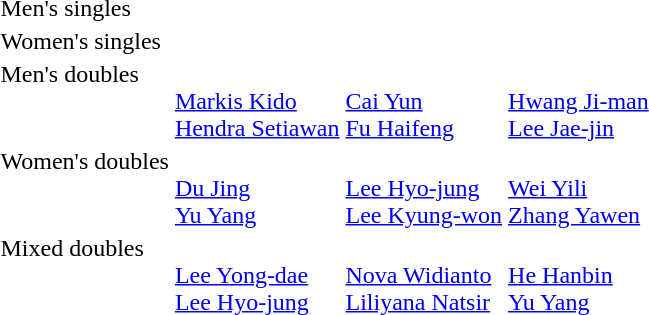<table>
<tr>
<td>Men's singles<br></td>
<td></td>
<td></td>
<td></td>
</tr>
<tr>
<td>Women's singles<br></td>
<td></td>
<td></td>
<td></td>
</tr>
<tr valign="top">
<td>Men's doubles<br></td>
<td><br><a href='#'>Markis Kido</a><br><a href='#'>Hendra Setiawan</a></td>
<td><br><a href='#'>Cai Yun</a><br><a href='#'>Fu Haifeng</a></td>
<td><br><a href='#'>Hwang Ji-man</a><br><a href='#'>Lee Jae-jin</a></td>
</tr>
<tr valign="top">
<td>Women's doubles<br></td>
<td><br><a href='#'>Du Jing</a><br><a href='#'>Yu Yang</a></td>
<td><br><a href='#'>Lee Hyo-jung</a><br><a href='#'>Lee Kyung-won</a></td>
<td><br><a href='#'>Wei Yili</a><br><a href='#'>Zhang Yawen</a></td>
</tr>
<tr valign="top">
<td>Mixed doubles<br></td>
<td><br><a href='#'>Lee Yong-dae</a><br><a href='#'>Lee Hyo-jung</a></td>
<td><br><a href='#'>Nova Widianto</a><br><a href='#'>Liliyana Natsir</a></td>
<td><br><a href='#'>He Hanbin</a><br><a href='#'>Yu Yang</a></td>
</tr>
</table>
